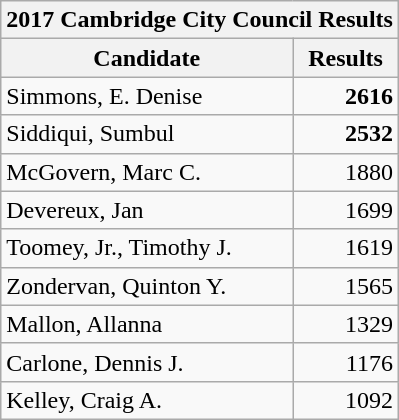<table class=wikitable>
<tr>
<th colspan=5>2017 Cambridge City Council Results<br></th>
</tr>
<tr>
<th colspan=1 rowspan=1>Candidate</th>
<th colspan=2><strong>Results</strong></th>
</tr>
<tr>
<td>Simmons, E. Denise</td>
<td align="right"><strong>2616</strong></td>
</tr>
<tr>
<td>Siddiqui, Sumbul</td>
<td align="right"><strong>2532</strong></td>
</tr>
<tr>
<td>McGovern, Marc C.</td>
<td align="right">1880</td>
</tr>
<tr>
<td>Devereux, Jan</td>
<td align="right">1699</td>
</tr>
<tr>
<td>Toomey, Jr., Timothy J.</td>
<td align="right">1619</td>
</tr>
<tr>
<td>Zondervan, Quinton Y.</td>
<td align="right">1565</td>
</tr>
<tr>
<td>Mallon, Allanna</td>
<td align="right">1329</td>
</tr>
<tr>
<td>Carlone, Dennis J.</td>
<td align="right">1176</td>
</tr>
<tr>
<td>Kelley, Craig A.</td>
<td align="right">1092</td>
</tr>
</table>
